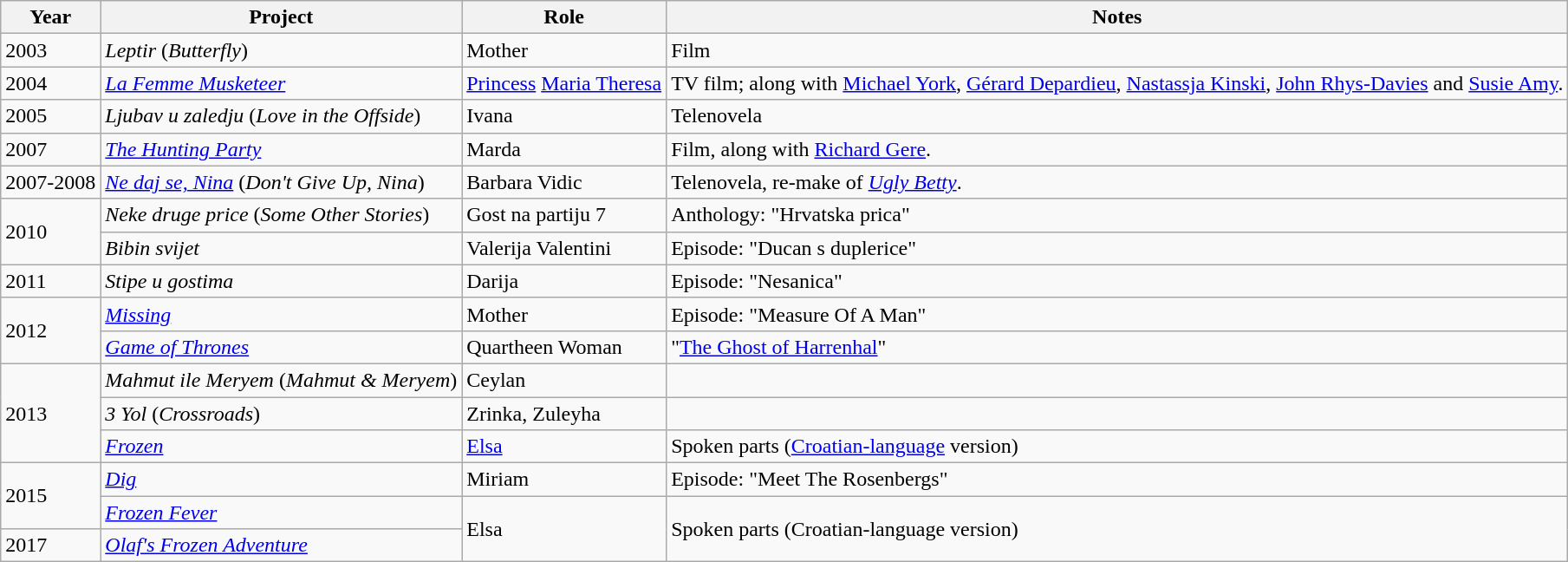<table class="wikitable">
<tr>
<th>Year</th>
<th>Project</th>
<th>Role</th>
<th>Notes</th>
</tr>
<tr>
<td>2003</td>
<td><em>Leptir</em> (<em>Butterfly</em>)</td>
<td>Mother</td>
<td>Film</td>
</tr>
<tr>
<td>2004</td>
<td><em><a href='#'>La Femme Musketeer</a></em></td>
<td><a href='#'>Princess</a> <a href='#'>Maria Theresa</a></td>
<td>TV film; along with <a href='#'>Michael York</a>, <a href='#'>Gérard Depardieu</a>, <a href='#'>Nastassja Kinski</a>, <a href='#'>John Rhys-Davies</a> and <a href='#'>Susie Amy</a>.</td>
</tr>
<tr>
<td>2005</td>
<td><em>Ljubav u zaledju</em> (<em>Love in the Offside</em>)</td>
<td>Ivana</td>
<td>Telenovela</td>
</tr>
<tr>
<td>2007</td>
<td><em><a href='#'>The Hunting Party</a></em></td>
<td>Marda</td>
<td>Film, along with <a href='#'>Richard Gere</a>.</td>
</tr>
<tr>
<td>2007-2008</td>
<td><em><a href='#'>Ne daj se, Nina</a></em> (<em>Don't Give Up, Nina</em>)</td>
<td>Barbara Vidic</td>
<td>Telenovela, re-make of <em><a href='#'>Ugly Betty</a></em>.</td>
</tr>
<tr>
<td rowspan="2">2010</td>
<td><em>Neke druge price</em> (<em>Some Other Stories</em>)</td>
<td>Gost na partiju 7</td>
<td>Anthology: "Hrvatska prica"</td>
</tr>
<tr>
<td><em>Bibin svijet</em></td>
<td>Valerija Valentini</td>
<td>Episode: "Ducan s duplerice"</td>
</tr>
<tr>
<td>2011</td>
<td><em>Stipe u gostima</em></td>
<td>Darija</td>
<td>Episode: "Nesanica"</td>
</tr>
<tr>
<td rowspan="2">2012</td>
<td><em><a href='#'>Missing</a></em></td>
<td>Mother</td>
<td>Episode: "Measure Of A Man"</td>
</tr>
<tr>
<td><em><a href='#'>Game of Thrones</a></em></td>
<td>Quartheen Woman</td>
<td>"<a href='#'>The Ghost of Harrenhal</a>"</td>
</tr>
<tr>
<td rowspan="3">2013</td>
<td><em>Mahmut ile Meryem</em> (<em>Mahmut & Meryem</em>)</td>
<td>Ceylan</td>
<td></td>
</tr>
<tr>
<td><em>3 Yol</em> (<em>Crossroads</em>)</td>
<td>Zrinka, Zuleyha</td>
<td></td>
</tr>
<tr>
<td><em><a href='#'>Frozen</a></em></td>
<td><a href='#'>Elsa</a></td>
<td>Spoken parts (<a href='#'>Croatian-language</a> version)</td>
</tr>
<tr>
<td rowspan="2">2015</td>
<td><em><a href='#'>Dig</a></em></td>
<td>Miriam</td>
<td>Episode: "Meet The Rosenbergs"</td>
</tr>
<tr>
<td><em><a href='#'>Frozen Fever</a></em></td>
<td rowspan="2">Elsa</td>
<td rowspan="2">Spoken parts (Croatian-language version)</td>
</tr>
<tr>
<td>2017</td>
<td><em><a href='#'>Olaf's Frozen Adventure</a></em></td>
</tr>
</table>
